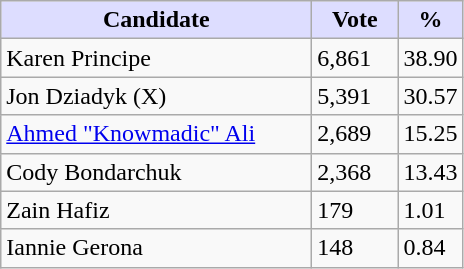<table class="wikitable">
<tr>
<th style="background:#ddf; width:200px;">Candidate</th>
<th style="background:#ddf; width:50px;">Vote</th>
<th style="background:#ddf; width:30px;">%</th>
</tr>
<tr>
<td>Karen Principe</td>
<td>6,861</td>
<td>38.90</td>
</tr>
<tr>
<td>Jon Dziadyk (X)</td>
<td>5,391</td>
<td>30.57</td>
</tr>
<tr>
<td><a href='#'>Ahmed "Knowmadic" Ali</a></td>
<td>2,689</td>
<td>15.25</td>
</tr>
<tr>
<td>Cody Bondarchuk</td>
<td>2,368</td>
<td>13.43</td>
</tr>
<tr>
<td>Zain Hafiz</td>
<td>179</td>
<td>1.01</td>
</tr>
<tr>
<td>Iannie Gerona</td>
<td>148</td>
<td>0.84</td>
</tr>
</table>
